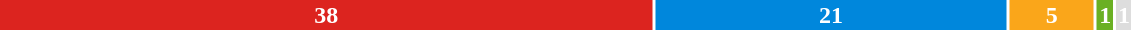<table style="width:60%; text-align:center;">
<tr style="color:white;">
<td style="background:#DC241f; width:59.1%;"><strong>38</strong></td>
<td style="background:#0087DC; width:31.8%;"><strong>21</strong></td>
<td style="background:#FAA61A; width:7.6%;"><strong>5</strong></td>
<td style="background:#6AB023; width:1.5%;"><strong>1</strong></td>
<td style="background:#DDDDDD; width:1.5%;"><strong>1</strong></td>
</tr>
<tr>
<td><span></span></td>
<td><span></span></td>
<td><span></span></td>
<td><span></span></td>
<td><span></span></td>
</tr>
</table>
